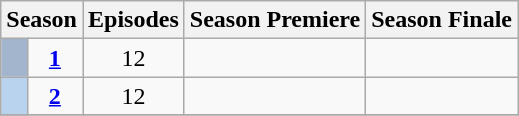<table class="wikitable">
<tr>
<th colspan="2">Season</th>
<th>Episodes</th>
<th>Season Premiere</th>
<th>Season Finale</th>
</tr>
<tr>
<td style="background:#A2B5CD; height:5px;"></td>
<td style="text-align:center;"><strong><a href='#'>1</a></strong></td>
<td style="text-align:center;">12</td>
<td style="text-align:center;"></td>
<td style="text-align:center;"></td>
</tr>
<tr>
<td style="background:#B9D3EE; height:5px;"></td>
<td style="text-align:center;"><strong><a href='#'>2</a></strong></td>
<td style="text-align:center;">12</td>
<td style="text-align:center;"></td>
<td style="text-align:center;"></td>
</tr>
<tr>
</tr>
</table>
